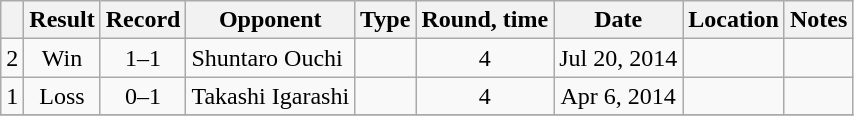<table class="wikitable" style="text-align:center">
<tr>
<th></th>
<th>Result</th>
<th>Record</th>
<th>Opponent</th>
<th>Type</th>
<th>Round, time</th>
<th>Date</th>
<th>Location</th>
<th>Notes</th>
</tr>
<tr>
<td>2</td>
<td>Win</td>
<td>1–1</td>
<td align=left>Shuntaro Ouchi</td>
<td></td>
<td>4</td>
<td>Jul 20, 2014</td>
<td align=left></td>
<td align=left></td>
</tr>
<tr>
<td>1</td>
<td>Loss</td>
<td>0–1</td>
<td align=left>Takashi Igarashi</td>
<td></td>
<td>4</td>
<td>Apr 6, 2014</td>
<td align=left></td>
<td align=left></td>
</tr>
<tr>
</tr>
</table>
